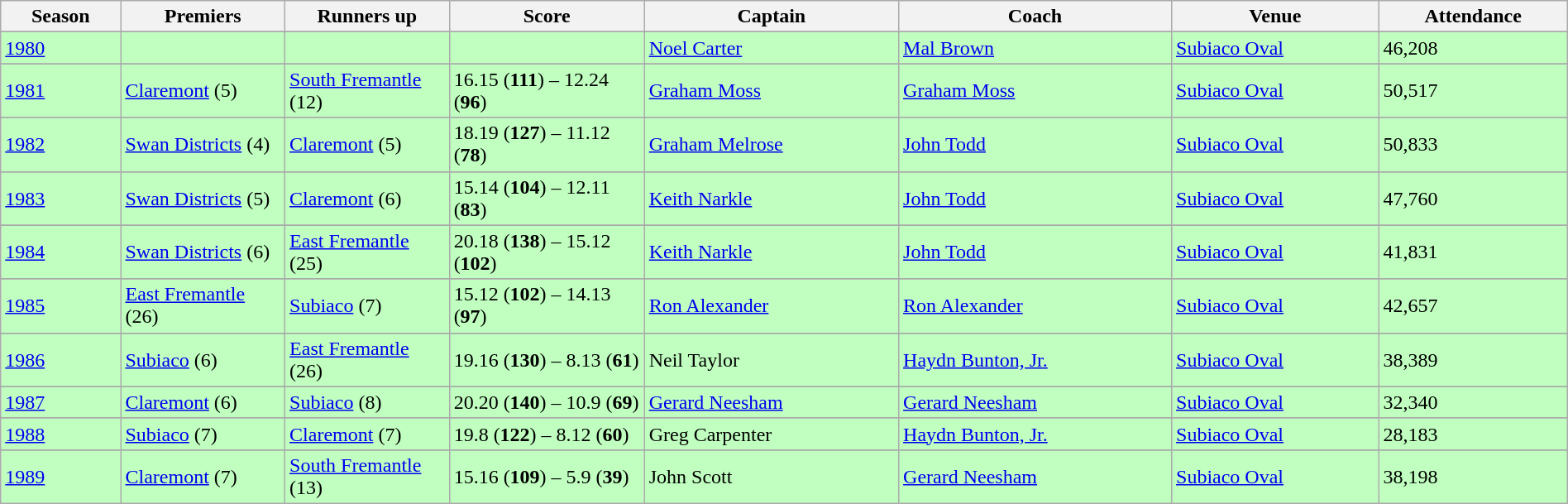<table class="wikitable sortable" style="text-align:left; width:100%">
<tr>
<th>Season</th>
<th scope="col" style="width: 125px;">Premiers</th>
<th scope="col" style="width: 125px;">Runners up</th>
<th scope="col" style="width: 150px;">Score</th>
<th>Captain</th>
<th>Coach</th>
<th>Venue</th>
<th>Attendance</th>
</tr>
<tr>
</tr>
<tr style="background:#C0FFC0;">
<td><a href='#'>1980</a></td>
<td></td>
<td></td>
<td></td>
<td><a href='#'>Noel Carter</a></td>
<td><a href='#'>Mal Brown</a></td>
<td><a href='#'>Subiaco Oval</a></td>
<td>46,208</td>
</tr>
<tr>
</tr>
<tr style="background:#C0FFC0;">
<td><a href='#'>1981</a></td>
<td><a href='#'>Claremont</a> (5)</td>
<td><a href='#'>South Fremantle</a> (12)</td>
<td>16.15 (<strong>111</strong>) – 12.24 (<strong>96</strong>)</td>
<td><a href='#'>Graham Moss</a></td>
<td><a href='#'>Graham Moss</a></td>
<td><a href='#'>Subiaco Oval</a></td>
<td>50,517</td>
</tr>
<tr>
</tr>
<tr style="background:#C0FFC0;">
<td><a href='#'>1982</a></td>
<td><a href='#'>Swan Districts</a> (4)</td>
<td><a href='#'>Claremont</a> (5)</td>
<td>18.19 (<strong>127</strong>) – 11.12 (<strong>78</strong>)</td>
<td><a href='#'>Graham Melrose</a></td>
<td><a href='#'>John Todd</a></td>
<td><a href='#'>Subiaco Oval</a></td>
<td>50,833</td>
</tr>
<tr>
</tr>
<tr style="background:#C0FFC0;">
<td><a href='#'>1983</a></td>
<td><a href='#'>Swan Districts</a> (5)</td>
<td><a href='#'>Claremont</a> (6)</td>
<td>15.14 (<strong>104</strong>) – 12.11 (<strong>83</strong>)</td>
<td><a href='#'>Keith Narkle</a></td>
<td><a href='#'>John Todd</a></td>
<td><a href='#'>Subiaco Oval</a></td>
<td>47,760</td>
</tr>
<tr>
</tr>
<tr style="background:#C0FFC0;">
<td><a href='#'>1984</a></td>
<td><a href='#'>Swan Districts</a> (6)</td>
<td><a href='#'>East Fremantle</a> (25)</td>
<td>20.18 (<strong>138</strong>) – 15.12 (<strong>102</strong>)</td>
<td><a href='#'>Keith Narkle</a></td>
<td><a href='#'>John Todd</a></td>
<td><a href='#'>Subiaco Oval</a></td>
<td>41,831</td>
</tr>
<tr>
</tr>
<tr style="background:#C0FFC0;">
<td><a href='#'>1985</a></td>
<td><a href='#'>East Fremantle</a> (26)</td>
<td><a href='#'>Subiaco</a> (7)</td>
<td>15.12 (<strong>102</strong>) – 14.13 (<strong>97</strong>)</td>
<td><a href='#'>Ron Alexander</a></td>
<td><a href='#'>Ron Alexander</a></td>
<td><a href='#'>Subiaco Oval</a></td>
<td>42,657</td>
</tr>
<tr>
</tr>
<tr style="background:#C0FFC0;">
<td><a href='#'>1986</a></td>
<td><a href='#'>Subiaco</a> (6)</td>
<td><a href='#'>East Fremantle</a> (26)</td>
<td>19.16 (<strong>130</strong>) – 8.13 (<strong>61</strong>)</td>
<td>Neil Taylor</td>
<td><a href='#'>Haydn Bunton, Jr.</a></td>
<td><a href='#'>Subiaco Oval</a></td>
<td>38,389</td>
</tr>
<tr>
</tr>
<tr style="background:#C0FFC0;">
<td><a href='#'>1987</a></td>
<td><a href='#'>Claremont</a> (6)</td>
<td><a href='#'>Subiaco</a> (8)</td>
<td>20.20 (<strong>140</strong>) – 10.9 (<strong>69</strong>)</td>
<td><a href='#'>Gerard Neesham</a></td>
<td><a href='#'>Gerard Neesham</a></td>
<td><a href='#'>Subiaco Oval</a></td>
<td>32,340</td>
</tr>
<tr>
</tr>
<tr style="background:#C0FFC0;">
<td><a href='#'>1988</a></td>
<td><a href='#'>Subiaco</a> (7)</td>
<td><a href='#'>Claremont</a> (7)</td>
<td>19.8 (<strong>122</strong>) – 8.12 (<strong>60</strong>)</td>
<td>Greg Carpenter</td>
<td><a href='#'>Haydn Bunton, Jr.</a></td>
<td><a href='#'>Subiaco Oval</a></td>
<td>28,183</td>
</tr>
<tr>
</tr>
<tr style="background:#C0FFC0;">
<td><a href='#'>1989</a></td>
<td><a href='#'>Claremont</a> (7)</td>
<td><a href='#'>South Fremantle</a> (13)</td>
<td>15.16 (<strong>109</strong>) – 5.9 (<strong>39</strong>)</td>
<td>John Scott</td>
<td><a href='#'>Gerard Neesham</a></td>
<td><a href='#'>Subiaco Oval</a></td>
<td>38,198</td>
</tr>
</table>
